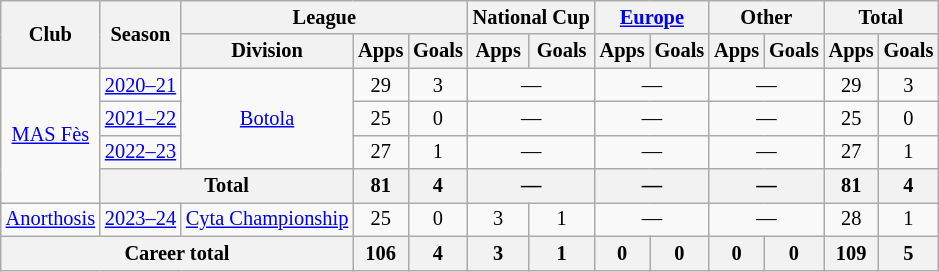<table class="wikitable" style="font-size:85%; text-align: center">
<tr>
<th rowspan=2>Club</th>
<th rowspan=2>Season</th>
<th colspan=3>League</th>
<th colspan=2>National Cup</th>
<th colspan=2><a href='#'>Europe</a></th>
<th colspan=2>Other</th>
<th colspan=2>Total</th>
</tr>
<tr>
<th>Division</th>
<th>Apps</th>
<th>Goals</th>
<th>Apps</th>
<th>Goals</th>
<th>Apps</th>
<th>Goals</th>
<th>Apps</th>
<th>Goals</th>
<th>Apps</th>
<th>Goals</th>
</tr>
<tr>
<td rowspan="4"><a href='#'>MAS Fès</a></td>
<td><a href='#'>2020–21</a></td>
<td rowspan="3"><a href='#'>Botola</a></td>
<td>29</td>
<td>3</td>
<td colspan="2">—</td>
<td colspan="2">—</td>
<td colspan="2">—</td>
<td>29</td>
<td>3</td>
</tr>
<tr>
<td><a href='#'>2021–22</a></td>
<td>25</td>
<td>0</td>
<td colspan="2">—</td>
<td colspan="2">—</td>
<td colspan="2">—</td>
<td>25</td>
<td>0</td>
</tr>
<tr>
<td><a href='#'>2022–23</a></td>
<td>27</td>
<td>1</td>
<td colspan="2">—</td>
<td colspan="2">—</td>
<td colspan="2">—</td>
<td>27</td>
<td>1</td>
</tr>
<tr>
<th colspan="2">Total</th>
<th>81</th>
<th>4</th>
<th colspan="2">—</th>
<th colspan="2">—</th>
<th colspan="2">—</th>
<th>81</th>
<th>4</th>
</tr>
<tr>
<td><a href='#'>Anorthosis</a></td>
<td><a href='#'>2023–24</a></td>
<td><a href='#'>Cyta Championship</a></td>
<td>25</td>
<td>0</td>
<td>3</td>
<td>1</td>
<td colspan="2">—</td>
<td colspan="2">—</td>
<td>28</td>
<td>1</td>
</tr>
<tr>
<th colspan="3">Career total</th>
<th>106</th>
<th>4</th>
<th>3</th>
<th>1</th>
<th>0</th>
<th>0</th>
<th>0</th>
<th>0</th>
<th>109</th>
<th>5</th>
</tr>
</table>
